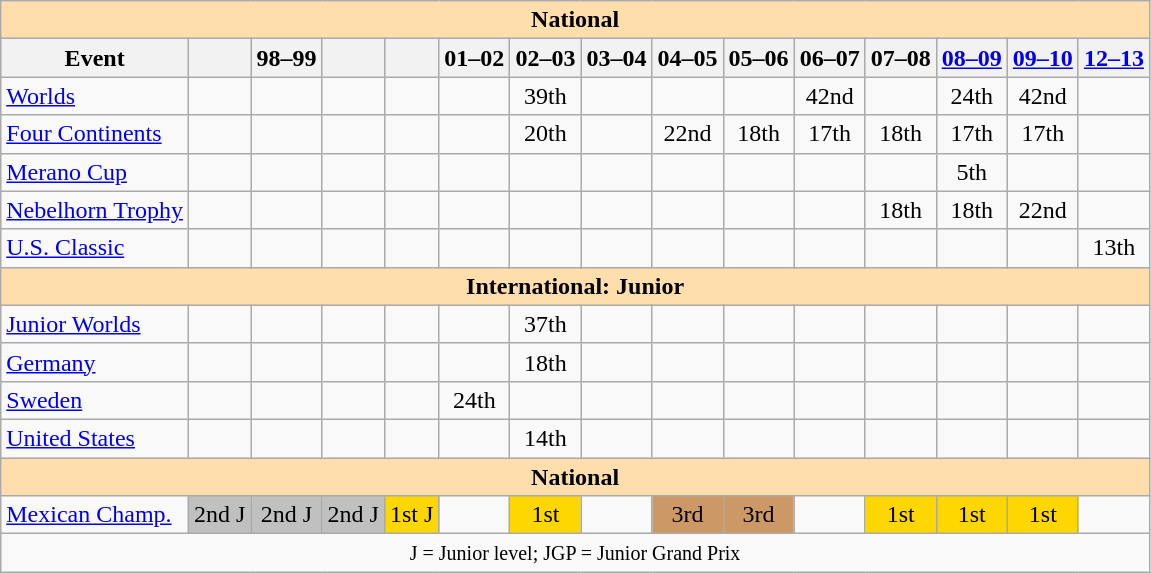<table class="wikitable" style="text-align:center">
<tr>
<th style="background-color: #ffdead; " colspan=15 align=center>National</th>
</tr>
<tr>
<th>Event</th>
<th></th>
<th>98–99</th>
<th></th>
<th></th>
<th>01–02</th>
<th>02–03</th>
<th>03–04</th>
<th>04–05</th>
<th>05–06</th>
<th>06–07</th>
<th>07–08</th>
<th><a href='#'>08–09</a></th>
<th><a href='#'>09–10</a></th>
<th><a href='#'>12–13</a></th>
</tr>
<tr>
<td align=left><a href='#'>Worlds</a></td>
<td></td>
<td></td>
<td></td>
<td></td>
<td></td>
<td>39th</td>
<td></td>
<td></td>
<td></td>
<td>42nd</td>
<td></td>
<td>24th</td>
<td>42nd</td>
<td></td>
</tr>
<tr>
<td align=left><a href='#'>Four Continents</a></td>
<td></td>
<td></td>
<td></td>
<td></td>
<td></td>
<td>20th</td>
<td></td>
<td>22nd</td>
<td>18th</td>
<td>17th</td>
<td>18th</td>
<td>17th</td>
<td>17th</td>
<td></td>
</tr>
<tr>
<td align=left><a href='#'>Merano Cup</a></td>
<td></td>
<td></td>
<td></td>
<td></td>
<td></td>
<td></td>
<td></td>
<td></td>
<td></td>
<td></td>
<td></td>
<td>5th</td>
<td></td>
<td></td>
</tr>
<tr>
<td align=left><a href='#'>Nebelhorn Trophy</a></td>
<td></td>
<td></td>
<td></td>
<td></td>
<td></td>
<td></td>
<td></td>
<td></td>
<td></td>
<td></td>
<td>18th</td>
<td>18th</td>
<td>22nd</td>
<td></td>
</tr>
<tr>
<td align=left><a href='#'>U.S. Classic</a></td>
<td></td>
<td></td>
<td></td>
<td></td>
<td></td>
<td></td>
<td></td>
<td></td>
<td></td>
<td></td>
<td></td>
<td></td>
<td></td>
<td>13th</td>
</tr>
<tr>
<th style="background-color: #ffdead; " colspan=15 align=center>International: Junior</th>
</tr>
<tr>
<td align=left><a href='#'>Junior Worlds</a></td>
<td></td>
<td></td>
<td></td>
<td></td>
<td></td>
<td>37th</td>
<td></td>
<td></td>
<td></td>
<td></td>
<td></td>
<td></td>
<td></td>
<td></td>
</tr>
<tr>
<td align=left><a href='#'>Germany</a></td>
<td></td>
<td></td>
<td></td>
<td></td>
<td></td>
<td>18th</td>
<td></td>
<td></td>
<td></td>
<td></td>
<td></td>
<td></td>
<td></td>
<td></td>
</tr>
<tr>
<td align=left><a href='#'>Sweden</a></td>
<td></td>
<td></td>
<td></td>
<td></td>
<td>24th</td>
<td></td>
<td></td>
<td></td>
<td></td>
<td></td>
<td></td>
<td></td>
<td></td>
<td></td>
</tr>
<tr>
<td align=left><a href='#'>United States</a></td>
<td></td>
<td></td>
<td></td>
<td></td>
<td></td>
<td>14th</td>
<td></td>
<td></td>
<td></td>
<td></td>
<td></td>
<td></td>
<td></td>
<td></td>
</tr>
<tr>
<th style="background-color: #ffdead; " colspan=15 align=center>National</th>
</tr>
<tr>
<td align=left><a href='#'>Mexican Champ.</a></td>
<td bgcolor=silver>2nd J</td>
<td bgcolor=silver>2nd J</td>
<td bgcolor=silver>2nd J</td>
<td bgcolor=gold>1st J</td>
<td></td>
<td bgcolor=gold>1st</td>
<td></td>
<td bgcolor=cc9966>3rd</td>
<td bgcolor=cc9966>3rd</td>
<td></td>
<td bgcolor=gold>1st</td>
<td bgcolor=gold>1st</td>
<td bgcolor=gold>1st</td>
<td></td>
</tr>
<tr>
<td colspan=15 align=center><small> J = Junior level; JGP = Junior Grand Prix </small></td>
</tr>
</table>
